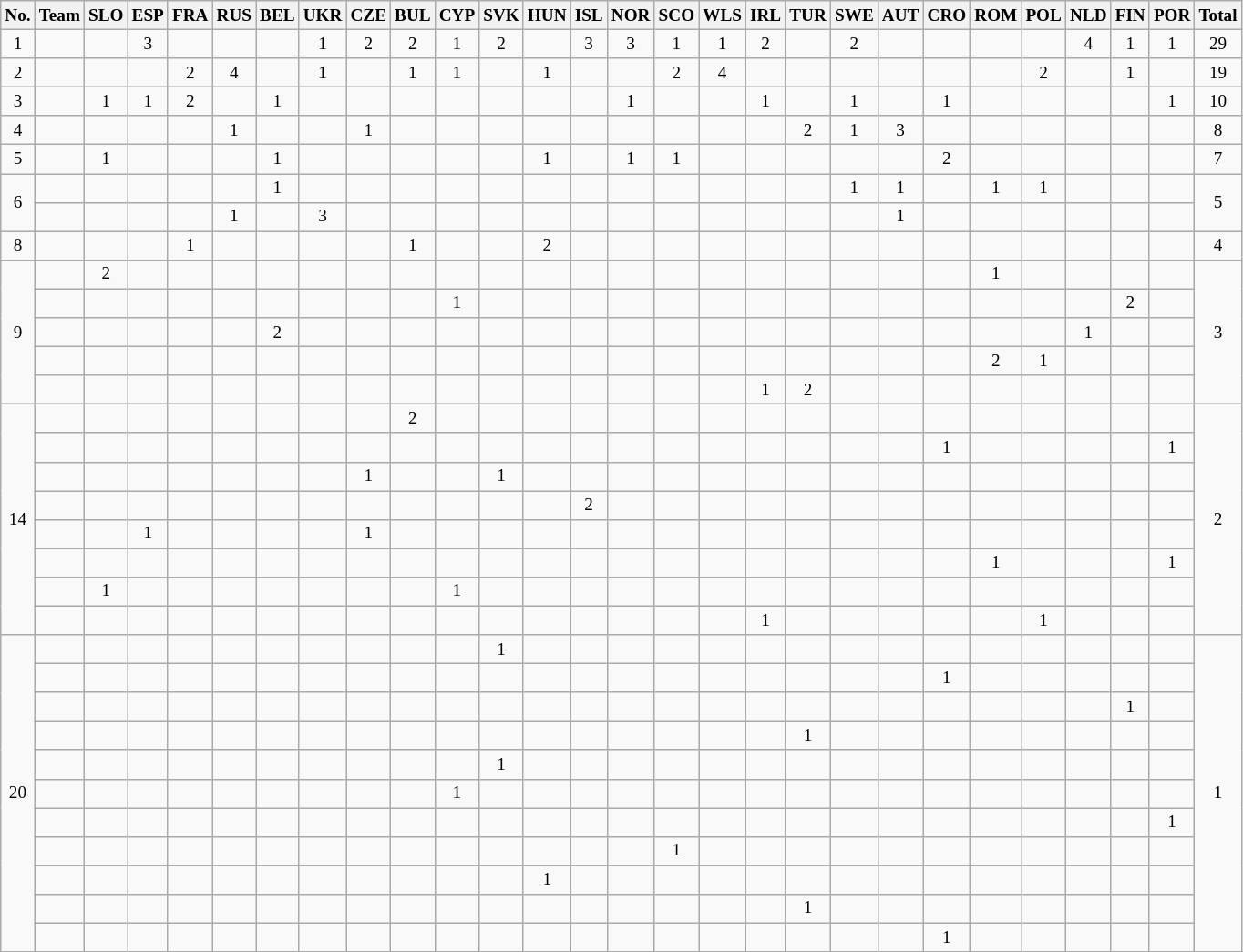<table class=wikitable style="font-size:80%; text-align:center">
<tr>
<th>No.</th>
<th>Team</th>
<th>SLO</th>
<th>ESP</th>
<th>FRA</th>
<th>RUS</th>
<th>BEL</th>
<th>UKR</th>
<th>CZE</th>
<th>BUL</th>
<th>CYP</th>
<th>SVK</th>
<th>HUN</th>
<th>ISL</th>
<th>NOR</th>
<th>SCO</th>
<th>WLS</th>
<th>IRL</th>
<th>TUR</th>
<th>SWE</th>
<th>AUT</th>
<th>CRO</th>
<th>ROM</th>
<th>POL</th>
<th>NLD</th>
<th>FIN</th>
<th>POR</th>
<th>Total</th>
</tr>
<tr>
<td>1</td>
<td align=left></td>
<td></td>
<td>3</td>
<td></td>
<td></td>
<td></td>
<td>1</td>
<td>2</td>
<td>2</td>
<td>1</td>
<td>2</td>
<td></td>
<td>3</td>
<td>3</td>
<td>1</td>
<td>1</td>
<td>2</td>
<td></td>
<td>2</td>
<td></td>
<td></td>
<td></td>
<td></td>
<td>4</td>
<td>1</td>
<td>1</td>
<td>29</td>
</tr>
<tr>
<td>2</td>
<td align=left></td>
<td></td>
<td></td>
<td>2</td>
<td>4</td>
<td></td>
<td>1</td>
<td></td>
<td>1</td>
<td>1</td>
<td></td>
<td>1</td>
<td></td>
<td></td>
<td>2</td>
<td>4</td>
<td></td>
<td></td>
<td></td>
<td></td>
<td></td>
<td></td>
<td>2</td>
<td></td>
<td>1</td>
<td></td>
<td>19</td>
</tr>
<tr>
<td>3</td>
<td align=left></td>
<td>1</td>
<td>1</td>
<td>2</td>
<td></td>
<td>1</td>
<td></td>
<td></td>
<td></td>
<td></td>
<td></td>
<td></td>
<td></td>
<td>1</td>
<td></td>
<td></td>
<td>1</td>
<td></td>
<td>1</td>
<td></td>
<td>1</td>
<td></td>
<td></td>
<td></td>
<td></td>
<td>1</td>
<td>10</td>
</tr>
<tr>
<td>4</td>
<td align=left></td>
<td></td>
<td></td>
<td></td>
<td>1</td>
<td></td>
<td></td>
<td>1</td>
<td></td>
<td></td>
<td></td>
<td></td>
<td></td>
<td></td>
<td></td>
<td></td>
<td></td>
<td>2</td>
<td>1</td>
<td>3</td>
<td></td>
<td></td>
<td></td>
<td></td>
<td></td>
<td></td>
<td>8</td>
</tr>
<tr>
<td>5</td>
<td align=left></td>
<td>1</td>
<td></td>
<td></td>
<td></td>
<td>1</td>
<td></td>
<td></td>
<td></td>
<td></td>
<td></td>
<td>1</td>
<td></td>
<td>1</td>
<td>1</td>
<td></td>
<td></td>
<td></td>
<td></td>
<td></td>
<td>2</td>
<td></td>
<td></td>
<td></td>
<td></td>
<td></td>
<td>7</td>
</tr>
<tr>
<td rowspan=2>6</td>
<td align=left></td>
<td></td>
<td></td>
<td></td>
<td></td>
<td>1</td>
<td></td>
<td></td>
<td></td>
<td></td>
<td></td>
<td></td>
<td></td>
<td></td>
<td></td>
<td></td>
<td></td>
<td></td>
<td>1</td>
<td>1</td>
<td></td>
<td>1</td>
<td>1</td>
<td></td>
<td></td>
<td></td>
<td rowspan=2>5</td>
</tr>
<tr>
<td align=left></td>
<td></td>
<td></td>
<td></td>
<td>1</td>
<td></td>
<td>3</td>
<td></td>
<td></td>
<td></td>
<td></td>
<td></td>
<td></td>
<td></td>
<td></td>
<td></td>
<td></td>
<td></td>
<td></td>
<td>1</td>
<td></td>
<td></td>
<td></td>
<td></td>
<td></td>
<td></td>
</tr>
<tr>
<td>8</td>
<td align=left></td>
<td></td>
<td></td>
<td>1</td>
<td></td>
<td></td>
<td></td>
<td></td>
<td>1</td>
<td></td>
<td></td>
<td>2</td>
<td></td>
<td></td>
<td></td>
<td></td>
<td></td>
<td></td>
<td></td>
<td></td>
<td></td>
<td></td>
<td></td>
<td></td>
<td></td>
<td></td>
<td>4</td>
</tr>
<tr>
<td rowspan=5>9</td>
<td align=left></td>
<td>2</td>
<td></td>
<td></td>
<td></td>
<td></td>
<td></td>
<td></td>
<td></td>
<td></td>
<td></td>
<td></td>
<td></td>
<td></td>
<td></td>
<td></td>
<td></td>
<td></td>
<td></td>
<td></td>
<td></td>
<td>1</td>
<td></td>
<td></td>
<td></td>
<td></td>
<td rowspan=5>3</td>
</tr>
<tr>
<td align=left></td>
<td></td>
<td></td>
<td></td>
<td></td>
<td></td>
<td></td>
<td></td>
<td></td>
<td>1</td>
<td></td>
<td></td>
<td></td>
<td></td>
<td></td>
<td></td>
<td></td>
<td></td>
<td></td>
<td></td>
<td></td>
<td></td>
<td></td>
<td></td>
<td>2</td>
<td></td>
</tr>
<tr>
<td align=left></td>
<td></td>
<td></td>
<td></td>
<td></td>
<td>2</td>
<td></td>
<td></td>
<td></td>
<td></td>
<td></td>
<td></td>
<td></td>
<td></td>
<td></td>
<td></td>
<td></td>
<td></td>
<td></td>
<td></td>
<td></td>
<td></td>
<td></td>
<td>1</td>
<td></td>
<td></td>
</tr>
<tr>
<td align=left></td>
<td></td>
<td></td>
<td></td>
<td></td>
<td></td>
<td></td>
<td></td>
<td></td>
<td></td>
<td></td>
<td></td>
<td></td>
<td></td>
<td></td>
<td></td>
<td></td>
<td></td>
<td></td>
<td></td>
<td></td>
<td>2</td>
<td>1</td>
<td></td>
<td></td>
<td></td>
</tr>
<tr>
<td align=left></td>
<td></td>
<td></td>
<td></td>
<td></td>
<td></td>
<td></td>
<td></td>
<td></td>
<td></td>
<td></td>
<td></td>
<td></td>
<td></td>
<td></td>
<td></td>
<td>1</td>
<td>2</td>
<td></td>
<td></td>
<td></td>
<td></td>
<td></td>
<td></td>
<td></td>
<td></td>
</tr>
<tr>
<td rowspan=8>14</td>
<td align=left></td>
<td></td>
<td></td>
<td></td>
<td></td>
<td></td>
<td></td>
<td></td>
<td>2</td>
<td></td>
<td></td>
<td></td>
<td></td>
<td></td>
<td></td>
<td></td>
<td></td>
<td></td>
<td></td>
<td></td>
<td></td>
<td></td>
<td></td>
<td></td>
<td></td>
<td></td>
<td rowspan=8>2</td>
</tr>
<tr>
<td align=left></td>
<td></td>
<td></td>
<td></td>
<td></td>
<td></td>
<td></td>
<td></td>
<td></td>
<td></td>
<td></td>
<td></td>
<td></td>
<td></td>
<td></td>
<td></td>
<td></td>
<td></td>
<td></td>
<td></td>
<td>1</td>
<td></td>
<td></td>
<td></td>
<td></td>
<td>1</td>
</tr>
<tr>
<td align=left></td>
<td></td>
<td></td>
<td></td>
<td></td>
<td></td>
<td></td>
<td>1</td>
<td></td>
<td></td>
<td>1</td>
<td></td>
<td></td>
<td></td>
<td></td>
<td></td>
<td></td>
<td></td>
<td></td>
<td></td>
<td></td>
<td></td>
<td></td>
<td></td>
<td></td>
<td></td>
</tr>
<tr>
<td align=left></td>
<td></td>
<td></td>
<td></td>
<td></td>
<td></td>
<td></td>
<td></td>
<td></td>
<td></td>
<td></td>
<td></td>
<td>2</td>
<td></td>
<td></td>
<td></td>
<td></td>
<td></td>
<td></td>
<td></td>
<td></td>
<td></td>
<td></td>
<td></td>
<td></td>
<td></td>
</tr>
<tr>
<td align=left></td>
<td></td>
<td>1</td>
<td></td>
<td></td>
<td></td>
<td></td>
<td>1</td>
<td></td>
<td></td>
<td></td>
<td></td>
<td></td>
<td></td>
<td></td>
<td></td>
<td></td>
<td></td>
<td></td>
<td></td>
<td></td>
<td></td>
<td></td>
<td></td>
<td></td>
<td></td>
</tr>
<tr>
<td align=left></td>
<td></td>
<td></td>
<td></td>
<td></td>
<td></td>
<td></td>
<td></td>
<td></td>
<td></td>
<td></td>
<td></td>
<td></td>
<td></td>
<td></td>
<td></td>
<td></td>
<td></td>
<td></td>
<td></td>
<td></td>
<td>1</td>
<td></td>
<td></td>
<td></td>
<td>1</td>
</tr>
<tr>
<td align=left></td>
<td>1</td>
<td></td>
<td></td>
<td></td>
<td></td>
<td></td>
<td></td>
<td></td>
<td>1</td>
<td></td>
<td></td>
<td></td>
<td></td>
<td></td>
<td></td>
<td></td>
<td></td>
<td></td>
<td></td>
<td></td>
<td></td>
<td></td>
<td></td>
<td></td>
<td></td>
</tr>
<tr>
<td align=left></td>
<td></td>
<td></td>
<td></td>
<td></td>
<td></td>
<td></td>
<td></td>
<td></td>
<td></td>
<td></td>
<td></td>
<td></td>
<td></td>
<td></td>
<td></td>
<td>1</td>
<td></td>
<td></td>
<td></td>
<td></td>
<td></td>
<td>1</td>
<td></td>
<td></td>
<td></td>
</tr>
<tr>
<td rowspan=11>20</td>
<td align=left></td>
<td></td>
<td></td>
<td></td>
<td></td>
<td></td>
<td></td>
<td></td>
<td></td>
<td></td>
<td>1</td>
<td></td>
<td></td>
<td></td>
<td></td>
<td></td>
<td></td>
<td></td>
<td></td>
<td></td>
<td></td>
<td></td>
<td></td>
<td></td>
<td></td>
<td></td>
<td rowspan=11>1</td>
</tr>
<tr>
<td align=left></td>
<td></td>
<td></td>
<td></td>
<td></td>
<td></td>
<td></td>
<td></td>
<td></td>
<td></td>
<td></td>
<td></td>
<td></td>
<td></td>
<td></td>
<td></td>
<td></td>
<td></td>
<td></td>
<td></td>
<td>1</td>
<td></td>
<td></td>
<td></td>
<td></td>
</tr>
<tr>
<td align=left></td>
<td></td>
<td></td>
<td></td>
<td></td>
<td></td>
<td></td>
<td></td>
<td></td>
<td></td>
<td></td>
<td></td>
<td></td>
<td></td>
<td></td>
<td></td>
<td></td>
<td></td>
<td></td>
<td></td>
<td></td>
<td></td>
<td></td>
<td></td>
<td>1</td>
<td></td>
</tr>
<tr>
<td align=left></td>
<td></td>
<td></td>
<td></td>
<td></td>
<td></td>
<td></td>
<td></td>
<td></td>
<td></td>
<td></td>
<td></td>
<td></td>
<td></td>
<td></td>
<td></td>
<td></td>
<td>1</td>
<td></td>
<td></td>
<td></td>
<td></td>
<td></td>
<td></td>
<td></td>
</tr>
<tr>
<td align=left></td>
<td></td>
<td></td>
<td></td>
<td></td>
<td></td>
<td></td>
<td></td>
<td></td>
<td></td>
<td>1</td>
<td></td>
<td></td>
<td></td>
<td></td>
<td></td>
<td></td>
<td></td>
<td></td>
<td></td>
<td></td>
<td></td>
<td></td>
<td></td>
<td></td>
<td></td>
</tr>
<tr>
<td align=left></td>
<td></td>
<td></td>
<td></td>
<td></td>
<td></td>
<td></td>
<td></td>
<td></td>
<td>1</td>
<td></td>
<td></td>
<td></td>
<td></td>
<td></td>
<td></td>
<td></td>
<td></td>
<td></td>
<td></td>
<td></td>
<td></td>
<td></td>
<td></td>
<td></td>
<td></td>
</tr>
<tr>
<td align=left></td>
<td></td>
<td></td>
<td></td>
<td></td>
<td></td>
<td></td>
<td></td>
<td></td>
<td></td>
<td></td>
<td></td>
<td></td>
<td></td>
<td></td>
<td></td>
<td></td>
<td></td>
<td></td>
<td></td>
<td></td>
<td></td>
<td></td>
<td></td>
<td></td>
<td>1</td>
</tr>
<tr>
<td align=left></td>
<td></td>
<td></td>
<td></td>
<td></td>
<td></td>
<td></td>
<td></td>
<td></td>
<td></td>
<td></td>
<td></td>
<td></td>
<td></td>
<td>1</td>
<td></td>
<td></td>
<td></td>
<td></td>
<td></td>
<td></td>
<td></td>
<td></td>
<td></td>
<td></td>
<td></td>
</tr>
<tr>
<td align=left></td>
<td></td>
<td></td>
<td></td>
<td></td>
<td></td>
<td></td>
<td></td>
<td></td>
<td></td>
<td></td>
<td>1</td>
<td></td>
<td></td>
<td></td>
<td></td>
<td></td>
<td></td>
<td></td>
<td></td>
<td></td>
<td></td>
<td></td>
<td></td>
<td></td>
<td></td>
</tr>
<tr>
<td align=left></td>
<td></td>
<td></td>
<td></td>
<td></td>
<td></td>
<td></td>
<td></td>
<td></td>
<td></td>
<td></td>
<td></td>
<td></td>
<td></td>
<td></td>
<td></td>
<td></td>
<td>1</td>
<td></td>
<td></td>
<td></td>
<td></td>
<td></td>
<td></td>
<td></td>
<td></td>
</tr>
<tr>
<td align=left></td>
<td></td>
<td></td>
<td></td>
<td></td>
<td></td>
<td></td>
<td></td>
<td></td>
<td></td>
<td></td>
<td></td>
<td></td>
<td></td>
<td></td>
<td></td>
<td></td>
<td></td>
<td></td>
<td></td>
<td>1</td>
<td></td>
<td></td>
<td></td>
<td></td>
<td></td>
</tr>
</table>
